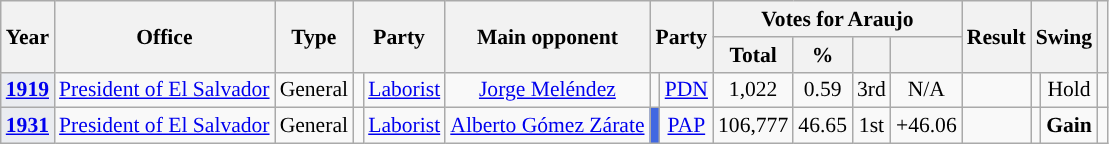<table class="wikitable" style="font-size:90%; text-align:center;">
<tr>
<th rowspan="2">Year</th>
<th rowspan="2">Office</th>
<th rowspan="2">Type</th>
<th colspan="2" rowspan="2">Party</th>
<th rowspan="2">Main opponent</th>
<th colspan="2" rowspan="2">Party</th>
<th colspan="4">Votes for Araujo</th>
<th rowspan="2">Result</th>
<th colspan="2" rowspan="2">Swing</th>
<th rowspan="2"></th>
</tr>
<tr>
<th>Total</th>
<th>%</th>
<th></th>
<th></th>
</tr>
<tr>
<th style="background-color:#EAECF0;"><a href='#'>1919</a></th>
<td><a href='#'>President of El Salvador</a></td>
<td>General</td>
<td style="background-color:"></td>
<td><a href='#'>Laborist</a></td>
<td><a href='#'>Jorge Meléndez</a></td>
<td style="background-color:"></td>
<td><a href='#'>PDN</a></td>
<td>1,022</td>
<td>0.59</td>
<td>3rd</td>
<td>N/A</td>
<td></td>
<td style="background-color:"></td>
<td>Hold</td>
<td></td>
</tr>
<tr>
<th style="background-color:#EAECF0;"><a href='#'>1931</a></th>
<td><a href='#'>President of El Salvador</a></td>
<td>General</td>
<td style="background-color:"></td>
<td><a href='#'>Laborist</a></td>
<td><a href='#'>Alberto Gómez Zárate</a></td>
<td style="background-color:#4168E1;"></td>
<td><a href='#'>PAP</a></td>
<td>106,777</td>
<td>46.65</td>
<td>1st</td>
<td>+46.06</td>
<td></td>
<td style="background-color:"></td>
<td><strong>Gain</strong></td>
<td></td>
</tr>
</table>
